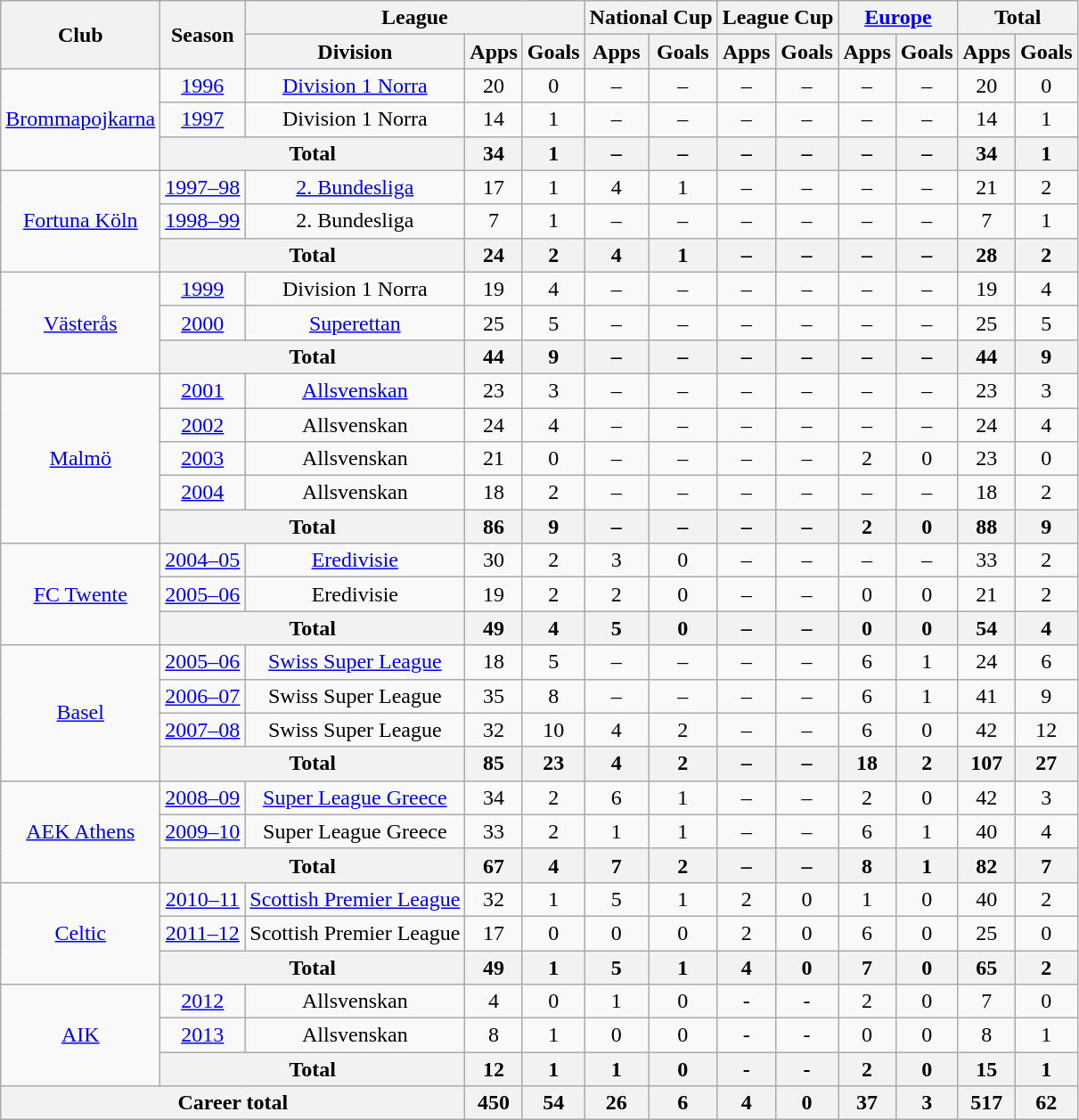<table class="wikitable" style="text-align:center">
<tr>
<th rowspan="2">Club</th>
<th rowspan="2">Season</th>
<th colspan="3">League</th>
<th colspan="2">National Cup</th>
<th colspan="2">League Cup</th>
<th colspan="2"><a href='#'>Europe</a></th>
<th colspan="2">Total</th>
</tr>
<tr>
<th>Division</th>
<th>Apps</th>
<th>Goals</th>
<th>Apps</th>
<th>Goals</th>
<th>Apps</th>
<th>Goals</th>
<th>Apps</th>
<th>Goals</th>
<th>Apps</th>
<th>Goals</th>
</tr>
<tr>
<td rowspan="3"><a href='#'>Brommapojkarna</a></td>
<td><a href='#'>1996</a></td>
<td><a href='#'>Division 1 Norra</a></td>
<td>20</td>
<td>0</td>
<td>–</td>
<td>–</td>
<td>–</td>
<td>–</td>
<td>–</td>
<td>–</td>
<td>20</td>
<td>0</td>
</tr>
<tr>
<td><a href='#'>1997</a></td>
<td>Division 1 Norra</td>
<td>14</td>
<td>1</td>
<td>–</td>
<td>–</td>
<td>–</td>
<td>–</td>
<td>–</td>
<td>–</td>
<td>14</td>
<td>1</td>
</tr>
<tr>
<th colspan="2">Total</th>
<th>34</th>
<th>1</th>
<th>–</th>
<th>–</th>
<th>–</th>
<th>–</th>
<th>–</th>
<th>–</th>
<th>34</th>
<th>1</th>
</tr>
<tr>
<td rowspan="3"><a href='#'>Fortuna Köln</a></td>
<td><a href='#'>1997–98</a></td>
<td><a href='#'>2. Bundesliga</a></td>
<td>17</td>
<td>1</td>
<td>4</td>
<td>1</td>
<td>–</td>
<td>–</td>
<td>–</td>
<td>–</td>
<td>21</td>
<td>2</td>
</tr>
<tr>
<td><a href='#'>1998–99</a></td>
<td>2. Bundesliga</td>
<td>7</td>
<td>1</td>
<td>–</td>
<td>–</td>
<td>–</td>
<td>–</td>
<td>–</td>
<td>–</td>
<td>7</td>
<td>1</td>
</tr>
<tr>
<th colspan="2">Total</th>
<th>24</th>
<th>2</th>
<th>4</th>
<th>1</th>
<th>–</th>
<th>–</th>
<th>–</th>
<th>–</th>
<th>28</th>
<th>2</th>
</tr>
<tr>
<td rowspan="3"><a href='#'>Västerås</a></td>
<td><a href='#'>1999</a></td>
<td>Division 1 Norra</td>
<td>19</td>
<td>4</td>
<td>–</td>
<td>–</td>
<td>–</td>
<td>–</td>
<td>–</td>
<td>–</td>
<td>19</td>
<td>4</td>
</tr>
<tr>
<td><a href='#'>2000</a></td>
<td><a href='#'>Superettan</a></td>
<td>25</td>
<td>5</td>
<td>–</td>
<td>–</td>
<td>–</td>
<td>–</td>
<td>–</td>
<td>–</td>
<td>25</td>
<td>5</td>
</tr>
<tr>
<th colspan="2">Total</th>
<th>44</th>
<th>9</th>
<th>–</th>
<th>–</th>
<th>–</th>
<th>–</th>
<th>–</th>
<th>–</th>
<th>44</th>
<th>9</th>
</tr>
<tr>
<td rowspan="5"><a href='#'>Malmö</a></td>
<td><a href='#'>2001</a></td>
<td><a href='#'>Allsvenskan</a></td>
<td>23</td>
<td>3</td>
<td>–</td>
<td>–</td>
<td>–</td>
<td>–</td>
<td>–</td>
<td>–</td>
<td>23</td>
<td>3</td>
</tr>
<tr>
<td><a href='#'>2002</a></td>
<td>Allsvenskan</td>
<td>24</td>
<td>4</td>
<td>–</td>
<td>–</td>
<td>–</td>
<td>–</td>
<td>–</td>
<td>–</td>
<td>24</td>
<td>4</td>
</tr>
<tr>
<td><a href='#'>2003</a></td>
<td>Allsvenskan</td>
<td>21</td>
<td>0</td>
<td>–</td>
<td>–</td>
<td>–</td>
<td>–</td>
<td>2</td>
<td>0</td>
<td>23</td>
<td>0</td>
</tr>
<tr>
<td><a href='#'>2004</a></td>
<td>Allsvenskan</td>
<td>18</td>
<td>2</td>
<td>–</td>
<td>–</td>
<td>–</td>
<td>–</td>
<td>–</td>
<td>–</td>
<td>18</td>
<td>2</td>
</tr>
<tr>
<th colspan="2">Total</th>
<th>86</th>
<th>9</th>
<th>–</th>
<th>–</th>
<th>–</th>
<th>–</th>
<th>2</th>
<th>0</th>
<th>88</th>
<th>9</th>
</tr>
<tr>
<td rowspan="3"><a href='#'>FC Twente</a></td>
<td><a href='#'>2004–05</a></td>
<td><a href='#'>Eredivisie</a></td>
<td>30</td>
<td>2</td>
<td>3</td>
<td>0</td>
<td>–</td>
<td>–</td>
<td>–</td>
<td>–</td>
<td>33</td>
<td>2</td>
</tr>
<tr>
<td><a href='#'>2005–06</a></td>
<td>Eredivisie</td>
<td>19</td>
<td>2</td>
<td>2</td>
<td>0</td>
<td>–</td>
<td>–</td>
<td>0</td>
<td>0</td>
<td>21</td>
<td>2</td>
</tr>
<tr>
<th colspan="2">Total</th>
<th>49</th>
<th>4</th>
<th>5</th>
<th>0</th>
<th>–</th>
<th>–</th>
<th>0</th>
<th>0</th>
<th>54</th>
<th>4</th>
</tr>
<tr>
<td rowspan="4"><a href='#'>Basel</a></td>
<td><a href='#'>2005–06</a></td>
<td><a href='#'>Swiss Super League</a></td>
<td>18</td>
<td>5</td>
<td>–</td>
<td>–</td>
<td>–</td>
<td>–</td>
<td>6</td>
<td>1</td>
<td>24</td>
<td>6</td>
</tr>
<tr>
<td><a href='#'>2006–07</a></td>
<td>Swiss Super League</td>
<td>35</td>
<td>8</td>
<td>–</td>
<td>–</td>
<td>–</td>
<td>–</td>
<td>6</td>
<td>1</td>
<td>41</td>
<td>9</td>
</tr>
<tr>
<td><a href='#'>2007–08</a></td>
<td>Swiss Super League</td>
<td>32</td>
<td>10</td>
<td>4</td>
<td>2</td>
<td>–</td>
<td>–</td>
<td>6</td>
<td>0</td>
<td>42</td>
<td>12</td>
</tr>
<tr>
<th colspan="2">Total</th>
<th>85</th>
<th>23</th>
<th>4</th>
<th>2</th>
<th>–</th>
<th>–</th>
<th>18</th>
<th>2</th>
<th>107</th>
<th>27</th>
</tr>
<tr>
<td rowspan="3"><a href='#'>AEK Athens</a></td>
<td><a href='#'>2008–09</a></td>
<td><a href='#'>Super League Greece</a></td>
<td>34</td>
<td>2</td>
<td>6</td>
<td>1</td>
<td>–</td>
<td>–</td>
<td>2</td>
<td>0</td>
<td>42</td>
<td>3</td>
</tr>
<tr>
<td><a href='#'>2009–10</a></td>
<td>Super League Greece</td>
<td>33</td>
<td>2</td>
<td>1</td>
<td>1</td>
<td>–</td>
<td>–</td>
<td>6</td>
<td>1</td>
<td>40</td>
<td>4</td>
</tr>
<tr>
<th colspan="2">Total</th>
<th>67</th>
<th>4</th>
<th>7</th>
<th>2</th>
<th>–</th>
<th>–</th>
<th>8</th>
<th>1</th>
<th>82</th>
<th>7</th>
</tr>
<tr>
<td rowspan="3"><a href='#'>Celtic</a></td>
<td><a href='#'>2010–11</a></td>
<td><a href='#'>Scottish Premier League</a></td>
<td>32</td>
<td>1</td>
<td>5</td>
<td>1</td>
<td>2</td>
<td>0</td>
<td>1</td>
<td>0</td>
<td>40</td>
<td>2</td>
</tr>
<tr>
<td><a href='#'>2011–12</a></td>
<td>Scottish Premier League</td>
<td>17</td>
<td>0</td>
<td>0</td>
<td>0</td>
<td>2</td>
<td>0</td>
<td>6</td>
<td>0</td>
<td>25</td>
<td>0</td>
</tr>
<tr>
<th colspan="2">Total</th>
<th>49</th>
<th>1</th>
<th>5</th>
<th>1</th>
<th>4</th>
<th>0</th>
<th>7</th>
<th>0</th>
<th>65</th>
<th>2</th>
</tr>
<tr>
<td rowspan="3"><a href='#'>AIK</a></td>
<td><a href='#'>2012</a></td>
<td>Allsvenskan</td>
<td>4</td>
<td>0</td>
<td>1</td>
<td>0</td>
<td>-</td>
<td>-</td>
<td>2</td>
<td>0</td>
<td>7</td>
<td>0</td>
</tr>
<tr>
<td><a href='#'>2013</a></td>
<td>Allsvenskan</td>
<td>8</td>
<td>1</td>
<td>0</td>
<td>0</td>
<td>-</td>
<td>-</td>
<td>0</td>
<td>0</td>
<td>8</td>
<td>1</td>
</tr>
<tr>
<th colspan="2">Total</th>
<th>12</th>
<th>1</th>
<th>1</th>
<th>0</th>
<th>-</th>
<th>-</th>
<th>2</th>
<th>0</th>
<th>15</th>
<th>1</th>
</tr>
<tr>
<th colspan="3">Career total</th>
<th>450</th>
<th>54</th>
<th>26</th>
<th>6</th>
<th>4</th>
<th>0</th>
<th>37</th>
<th>3</th>
<th>517</th>
<th>62</th>
</tr>
</table>
